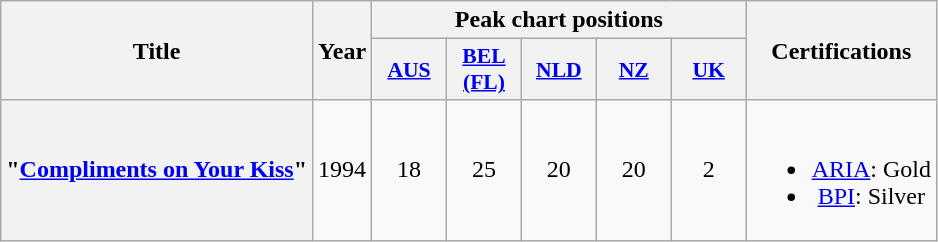<table class="wikitable plainrowheaders" style="text-align:center;">
<tr>
<th scope="col" rowspan="2">Title</th>
<th scope="col" rowspan="2">Year</th>
<th scope="col" colspan="5">Peak chart positions</th>
<th scope="col" rowspan="2">Certifications</th>
</tr>
<tr>
<th scope="col" style="width:3em;font-size:90%;"><a href='#'>AUS</a><br></th>
<th scope="col" style="width:3em;font-size:90%;"><a href='#'>BEL<br>(FL)</a><br></th>
<th scope="col" style="width:3em;font-size:90%;"><a href='#'>NLD</a><br></th>
<th scope="col" style="width:3em;font-size:90%;"><a href='#'>NZ</a><br></th>
<th scope="col" style="width:3em;font-size:90%;"><a href='#'>UK</a><br></th>
</tr>
<tr>
<th scope="row">"<a href='#'>Compliments on Your Kiss</a>"<br></th>
<td>1994</td>
<td>18</td>
<td>25</td>
<td>20</td>
<td>20</td>
<td>2</td>
<td><br><ul><li><a href='#'>ARIA</a>: Gold</li><li><a href='#'>BPI</a>: Silver</li></ul></td>
</tr>
</table>
